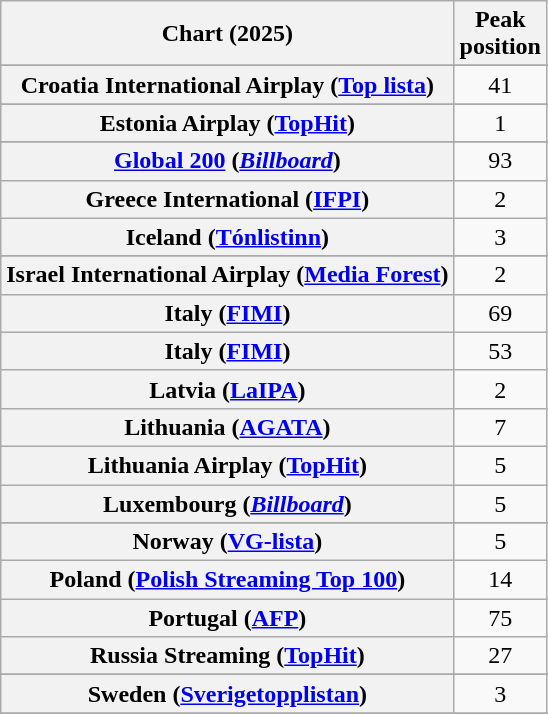<table class="wikitable sortable plainrowheaders" style="text-align:center">
<tr>
<th scope="col">Chart (2025)</th>
<th scope="col">Peak<br>position</th>
</tr>
<tr>
</tr>
<tr>
</tr>
<tr>
<th scope="row">Croatia International Airplay (<a href='#'>Top lista</a>)</th>
<td>41</td>
</tr>
<tr>
</tr>
<tr>
<th scope="row">Estonia Airplay (<a href='#'>TopHit</a>)</th>
<td>1</td>
</tr>
<tr>
</tr>
<tr>
</tr>
<tr>
<th scope="row"><a href='#'>Global 200</a> (<em><a href='#'>Billboard</a></em>)</th>
<td>93</td>
</tr>
<tr>
<th scope="row">Greece International (<a href='#'>IFPI</a>)</th>
<td>2</td>
</tr>
<tr>
<th scope="row">Iceland (<a href='#'>Tónlistinn</a>)</th>
<td>3</td>
</tr>
<tr>
</tr>
<tr>
<th scope="row">Israel International Airplay (<a href='#'>Media Forest</a>)</th>
<td>2</td>
</tr>
<tr>
<th scope="row">Italy (<a href='#'>FIMI</a>)</th>
<td>69</td>
</tr>
<tr>
<th scope="row">Italy (<a href='#'>FIMI</a>)<br></th>
<td>53</td>
</tr>
<tr>
<th scope="row">Latvia (<a href='#'>LaIPA</a>)</th>
<td>2</td>
</tr>
<tr>
<th scope="row">Lithuania (<a href='#'>AGATA</a>)</th>
<td>7</td>
</tr>
<tr>
<th scope="row">Lithuania Airplay (<a href='#'>TopHit</a>)</th>
<td>5</td>
</tr>
<tr>
<th scope="row">Luxembourg (<em><a href='#'>Billboard</a></em>)</th>
<td>5</td>
</tr>
<tr>
</tr>
<tr>
</tr>
<tr>
<th scope="row">Norway (<a href='#'>VG-lista</a>)</th>
<td>5</td>
</tr>
<tr>
<th scope="row">Poland (<a href='#'>Polish Streaming Top 100</a>)</th>
<td>14</td>
</tr>
<tr>
<th scope="row">Portugal (<a href='#'>AFP</a>)</th>
<td>75</td>
</tr>
<tr>
<th scope="row">Russia Streaming (<a href='#'>TopHit</a>)</th>
<td>27</td>
</tr>
<tr>
</tr>
<tr>
</tr>
<tr>
<th scope="row">Sweden (<a href='#'>Sverigetopplistan</a>)</th>
<td>3</td>
</tr>
<tr>
</tr>
<tr>
</tr>
<tr>
</tr>
</table>
